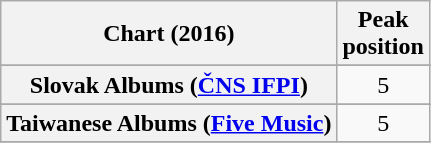<table class="wikitable sortable plainrowheaders" style="text-align:center">
<tr>
<th scope="col">Chart (2016)</th>
<th scope="col">Peak<br> position</th>
</tr>
<tr>
</tr>
<tr>
</tr>
<tr>
</tr>
<tr>
</tr>
<tr>
</tr>
<tr>
</tr>
<tr>
</tr>
<tr>
</tr>
<tr>
</tr>
<tr>
</tr>
<tr>
</tr>
<tr>
</tr>
<tr>
</tr>
<tr>
</tr>
<tr>
</tr>
<tr>
</tr>
<tr>
</tr>
<tr>
</tr>
<tr>
<th scope="row">Slovak Albums (<a href='#'>ČNS IFPI</a>)</th>
<td>5</td>
</tr>
<tr>
</tr>
<tr>
</tr>
<tr>
</tr>
<tr>
</tr>
<tr>
<th scope="row">Taiwanese Albums (<a href='#'>Five Music</a>)</th>
<td style="text-align:center;">5</td>
</tr>
<tr>
</tr>
</table>
